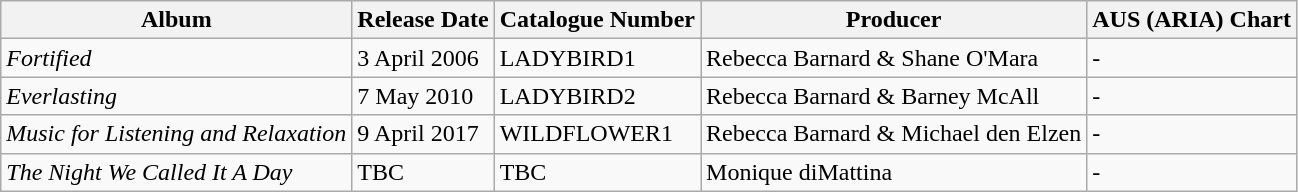<table class="wikitable">
<tr>
<th>Album</th>
<th>Release Date</th>
<th>Catalogue Number</th>
<th>Producer</th>
<th>AUS (ARIA) Chart</th>
</tr>
<tr>
<td><em>Fortified</em></td>
<td>3 April 2006</td>
<td>LADYBIRD1</td>
<td>Rebecca Barnard & Shane O'Mara</td>
<td>-</td>
</tr>
<tr>
<td><em>Everlasting</em></td>
<td>7 May 2010</td>
<td>LADYBIRD2</td>
<td>Rebecca Barnard & Barney McAll</td>
<td>-</td>
</tr>
<tr>
<td><em>Music for Listening and Relaxation</em></td>
<td>9 April 2017</td>
<td>WILDFLOWER1</td>
<td>Rebecca Barnard & Michael den Elzen</td>
<td>-</td>
</tr>
<tr>
<td><em>The Night We Called It A Day</em></td>
<td>TBC</td>
<td>TBC</td>
<td>Monique diMattina</td>
<td>-</td>
</tr>
</table>
